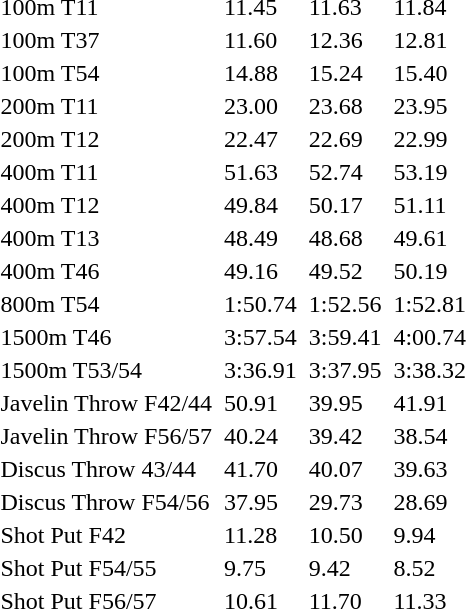<table>
<tr>
<td>100m T11</td>
<td></td>
<td>11.45</td>
<td></td>
<td>11.63</td>
<td></td>
<td>11.84</td>
</tr>
<tr>
<td>100m T37</td>
<td></td>
<td>11.60</td>
<td></td>
<td>12.36</td>
<td></td>
<td>12.81</td>
</tr>
<tr>
<td>100m T54</td>
<td></td>
<td>14.88</td>
<td></td>
<td>15.24</td>
<td></td>
<td>15.40</td>
</tr>
<tr>
<td>200m T11</td>
<td></td>
<td>23.00</td>
<td></td>
<td>23.68</td>
<td></td>
<td>23.95</td>
</tr>
<tr>
<td>200m T12</td>
<td></td>
<td>22.47</td>
<td></td>
<td>22.69</td>
<td></td>
<td>22.99</td>
</tr>
<tr>
<td>400m T11</td>
<td></td>
<td>51.63</td>
<td></td>
<td>52.74</td>
<td></td>
<td>53.19</td>
</tr>
<tr>
<td>400m T12</td>
<td></td>
<td>49.84</td>
<td></td>
<td>50.17</td>
<td></td>
<td>51.11</td>
</tr>
<tr>
<td>400m T13</td>
<td></td>
<td>48.49</td>
<td></td>
<td>48.68</td>
<td></td>
<td>49.61</td>
</tr>
<tr>
<td>400m T46</td>
<td></td>
<td>49.16</td>
<td></td>
<td>49.52</td>
<td></td>
<td>50.19</td>
</tr>
<tr>
<td>800m T54</td>
<td></td>
<td>1:50.74</td>
<td></td>
<td>1:52.56</td>
<td></td>
<td>1:52.81</td>
</tr>
<tr>
<td>1500m T46</td>
<td></td>
<td>3:57.54</td>
<td></td>
<td>3:59.41</td>
<td></td>
<td>4:00.74</td>
</tr>
<tr>
<td>1500m T53/54</td>
<td></td>
<td>3:36.91</td>
<td></td>
<td>3:37.95</td>
<td></td>
<td>3:38.32</td>
</tr>
<tr>
<td>Javelin Throw F42/44</td>
<td></td>
<td>50.91</td>
<td></td>
<td>39.95</td>
<td></td>
<td>41.91</td>
</tr>
<tr>
<td>Javelin Throw F56/57</td>
<td></td>
<td>40.24</td>
<td></td>
<td>39.42</td>
<td></td>
<td>38.54</td>
</tr>
<tr>
<td>Discus Throw 43/44</td>
<td></td>
<td>41.70</td>
<td></td>
<td>40.07</td>
<td></td>
<td>39.63</td>
</tr>
<tr>
<td>Discus Throw F54/56</td>
<td></td>
<td>37.95</td>
<td></td>
<td>29.73</td>
<td></td>
<td>28.69</td>
</tr>
<tr>
<td>Shot Put F42</td>
<td></td>
<td>11.28</td>
<td></td>
<td>10.50</td>
<td></td>
<td>9.94</td>
</tr>
<tr>
<td>Shot Put F54/55</td>
<td></td>
<td>9.75</td>
<td></td>
<td>9.42</td>
<td></td>
<td>8.52</td>
</tr>
<tr>
<td>Shot Put F56/57</td>
<td></td>
<td>10.61</td>
<td></td>
<td>11.70</td>
<td></td>
<td>11.33</td>
</tr>
<tr>
</tr>
</table>
